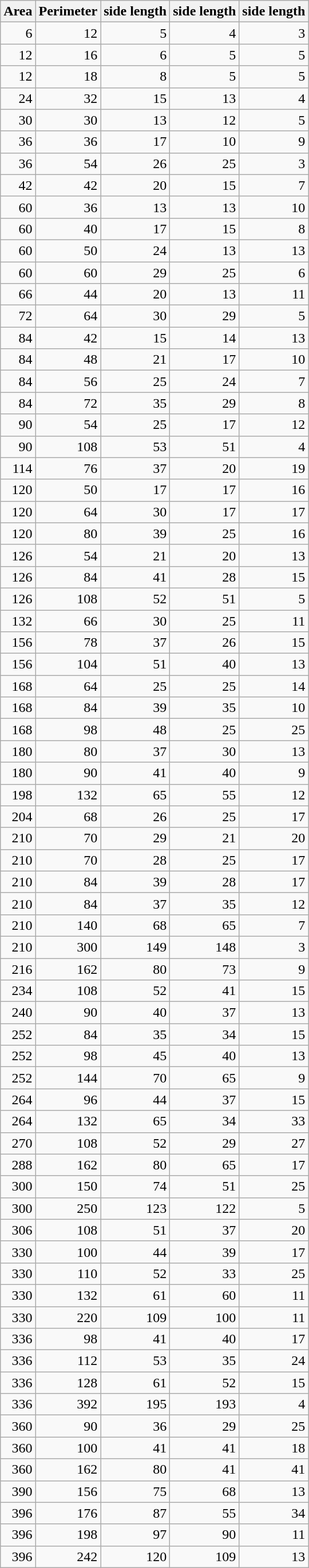<table class="wikitable" style="text-align:right;">
<tr>
<th>Area</th>
<th>Perimeter</th>
<th>side length </th>
<th>side length </th>
<th>side length </th>
</tr>
<tr>
<td>6</td>
<td>12</td>
<td>5</td>
<td>4</td>
<td>3</td>
</tr>
<tr>
<td>12</td>
<td>16</td>
<td>6</td>
<td>5</td>
<td>5</td>
</tr>
<tr>
<td>12</td>
<td>18</td>
<td>8</td>
<td>5</td>
<td>5</td>
</tr>
<tr>
<td>24</td>
<td>32</td>
<td>15</td>
<td>13</td>
<td>4</td>
</tr>
<tr>
<td>30</td>
<td>30</td>
<td>13</td>
<td>12</td>
<td>5</td>
</tr>
<tr>
<td>36</td>
<td>36</td>
<td>17</td>
<td>10</td>
<td>9</td>
</tr>
<tr>
<td>36</td>
<td>54</td>
<td>26</td>
<td>25</td>
<td>3</td>
</tr>
<tr>
<td>42</td>
<td>42</td>
<td>20</td>
<td>15</td>
<td>7</td>
</tr>
<tr>
<td>60</td>
<td>36</td>
<td>13</td>
<td>13</td>
<td>10</td>
</tr>
<tr>
<td>60</td>
<td>40</td>
<td>17</td>
<td>15</td>
<td>8</td>
</tr>
<tr>
<td>60</td>
<td>50</td>
<td>24</td>
<td>13</td>
<td>13</td>
</tr>
<tr>
<td>60</td>
<td>60</td>
<td>29</td>
<td>25</td>
<td>6</td>
</tr>
<tr>
<td>66</td>
<td>44</td>
<td>20</td>
<td>13</td>
<td>11</td>
</tr>
<tr>
<td>72</td>
<td>64</td>
<td>30</td>
<td>29</td>
<td>5</td>
</tr>
<tr>
<td>84</td>
<td>42</td>
<td>15</td>
<td>14</td>
<td>13</td>
</tr>
<tr>
<td>84</td>
<td>48</td>
<td>21</td>
<td>17</td>
<td>10</td>
</tr>
<tr>
<td>84</td>
<td>56</td>
<td>25</td>
<td>24</td>
<td>7</td>
</tr>
<tr>
<td>84</td>
<td>72</td>
<td>35</td>
<td>29</td>
<td>8</td>
</tr>
<tr>
<td>90</td>
<td>54</td>
<td>25</td>
<td>17</td>
<td>12</td>
</tr>
<tr>
<td>90</td>
<td>108</td>
<td>53</td>
<td>51</td>
<td>4</td>
</tr>
<tr>
<td>114</td>
<td>76</td>
<td>37</td>
<td>20</td>
<td>19</td>
</tr>
<tr>
<td>120</td>
<td>50</td>
<td>17</td>
<td>17</td>
<td>16</td>
</tr>
<tr>
<td>120</td>
<td>64</td>
<td>30</td>
<td>17</td>
<td>17</td>
</tr>
<tr>
<td>120</td>
<td>80</td>
<td>39</td>
<td>25</td>
<td>16</td>
</tr>
<tr>
<td>126</td>
<td>54</td>
<td>21</td>
<td>20</td>
<td>13</td>
</tr>
<tr>
<td>126</td>
<td>84</td>
<td>41</td>
<td>28</td>
<td>15</td>
</tr>
<tr>
<td>126</td>
<td>108</td>
<td>52</td>
<td>51</td>
<td>5</td>
</tr>
<tr>
<td>132</td>
<td>66</td>
<td>30</td>
<td>25</td>
<td>11</td>
</tr>
<tr>
<td>156</td>
<td>78</td>
<td>37</td>
<td>26</td>
<td>15</td>
</tr>
<tr>
<td>156</td>
<td>104</td>
<td>51</td>
<td>40</td>
<td>13</td>
</tr>
<tr>
<td>168</td>
<td>64</td>
<td>25</td>
<td>25</td>
<td>14</td>
</tr>
<tr>
<td>168</td>
<td>84</td>
<td>39</td>
<td>35</td>
<td>10</td>
</tr>
<tr>
<td>168</td>
<td>98</td>
<td>48</td>
<td>25</td>
<td>25</td>
</tr>
<tr>
<td>180</td>
<td>80</td>
<td>37</td>
<td>30</td>
<td>13</td>
</tr>
<tr>
<td>180</td>
<td>90</td>
<td>41</td>
<td>40</td>
<td>9</td>
</tr>
<tr>
<td>198</td>
<td>132</td>
<td>65</td>
<td>55</td>
<td>12</td>
</tr>
<tr>
<td>204</td>
<td>68</td>
<td>26</td>
<td>25</td>
<td>17</td>
</tr>
<tr>
<td>210</td>
<td>70</td>
<td>29</td>
<td>21</td>
<td>20</td>
</tr>
<tr>
<td>210</td>
<td>70</td>
<td>28</td>
<td>25</td>
<td>17</td>
</tr>
<tr>
<td>210</td>
<td>84</td>
<td>39</td>
<td>28</td>
<td>17</td>
</tr>
<tr>
<td>210</td>
<td>84</td>
<td>37</td>
<td>35</td>
<td>12</td>
</tr>
<tr>
<td>210</td>
<td>140</td>
<td>68</td>
<td>65</td>
<td>7</td>
</tr>
<tr>
<td>210</td>
<td>300</td>
<td>149</td>
<td>148</td>
<td>3</td>
</tr>
<tr>
<td>216</td>
<td>162</td>
<td>80</td>
<td>73</td>
<td>9</td>
</tr>
<tr>
<td>234</td>
<td>108</td>
<td>52</td>
<td>41</td>
<td>15</td>
</tr>
<tr>
<td>240</td>
<td>90</td>
<td>40</td>
<td>37</td>
<td>13</td>
</tr>
<tr>
<td>252</td>
<td>84</td>
<td>35</td>
<td>34</td>
<td>15</td>
</tr>
<tr>
<td>252</td>
<td>98</td>
<td>45</td>
<td>40</td>
<td>13</td>
</tr>
<tr>
<td>252</td>
<td>144</td>
<td>70</td>
<td>65</td>
<td>9</td>
</tr>
<tr>
<td>264</td>
<td>96</td>
<td>44</td>
<td>37</td>
<td>15</td>
</tr>
<tr>
<td>264</td>
<td>132</td>
<td>65</td>
<td>34</td>
<td>33</td>
</tr>
<tr>
<td>270</td>
<td>108</td>
<td>52</td>
<td>29</td>
<td>27</td>
</tr>
<tr>
<td>288</td>
<td>162</td>
<td>80</td>
<td>65</td>
<td>17</td>
</tr>
<tr>
<td>300</td>
<td>150</td>
<td>74</td>
<td>51</td>
<td>25</td>
</tr>
<tr>
<td>300</td>
<td>250</td>
<td>123</td>
<td>122</td>
<td>5</td>
</tr>
<tr>
<td>306</td>
<td>108</td>
<td>51</td>
<td>37</td>
<td>20</td>
</tr>
<tr>
<td>330</td>
<td>100</td>
<td>44</td>
<td>39</td>
<td>17</td>
</tr>
<tr>
<td>330</td>
<td>110</td>
<td>52</td>
<td>33</td>
<td>25</td>
</tr>
<tr>
<td>330</td>
<td>132</td>
<td>61</td>
<td>60</td>
<td>11</td>
</tr>
<tr>
<td>330</td>
<td>220</td>
<td>109</td>
<td>100</td>
<td>11</td>
</tr>
<tr>
<td>336</td>
<td>98</td>
<td>41</td>
<td>40</td>
<td>17</td>
</tr>
<tr>
<td>336</td>
<td>112</td>
<td>53</td>
<td>35</td>
<td>24</td>
</tr>
<tr>
<td>336</td>
<td>128</td>
<td>61</td>
<td>52</td>
<td>15</td>
</tr>
<tr>
<td>336</td>
<td>392</td>
<td>195</td>
<td>193</td>
<td>4</td>
</tr>
<tr>
<td>360</td>
<td>90</td>
<td>36</td>
<td>29</td>
<td>25</td>
</tr>
<tr>
<td>360</td>
<td>100</td>
<td>41</td>
<td>41</td>
<td>18</td>
</tr>
<tr>
<td>360</td>
<td>162</td>
<td>80</td>
<td>41</td>
<td>41</td>
</tr>
<tr>
<td>390</td>
<td>156</td>
<td>75</td>
<td>68</td>
<td>13</td>
</tr>
<tr>
<td>396</td>
<td>176</td>
<td>87</td>
<td>55</td>
<td>34</td>
</tr>
<tr>
<td>396</td>
<td>198</td>
<td>97</td>
<td>90</td>
<td>11</td>
</tr>
<tr>
<td>396</td>
<td>242</td>
<td>120</td>
<td>109</td>
<td>13</td>
</tr>
</table>
